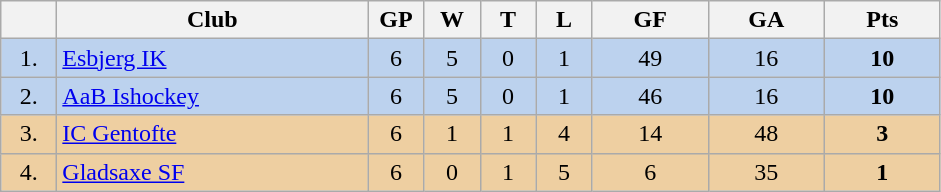<table class="wikitable">
<tr>
<th width="30"></th>
<th width="200">Club</th>
<th width="30">GP</th>
<th width="30">W</th>
<th width="30">T</th>
<th width="30">L</th>
<th width="70">GF</th>
<th width="70">GA</th>
<th width="70">Pts</th>
</tr>
<tr bgcolor="#BCD2EE" align="center">
<td>1.</td>
<td align="left"><a href='#'>Esbjerg IK</a></td>
<td>6</td>
<td>5</td>
<td>0</td>
<td>1</td>
<td>49</td>
<td>16</td>
<td><strong>10</strong></td>
</tr>
<tr bgcolor="#BCD2EE" align="center">
<td>2.</td>
<td align="left"><a href='#'>AaB Ishockey</a></td>
<td>6</td>
<td>5</td>
<td>0</td>
<td>1</td>
<td>46</td>
<td>16</td>
<td><strong>10</strong></td>
</tr>
<tr bgcolor="#EECFA1" align="center">
<td>3.</td>
<td align="left"><a href='#'>IC Gentofte</a></td>
<td>6</td>
<td>1</td>
<td>1</td>
<td>4</td>
<td>14</td>
<td>48</td>
<td><strong>3</strong></td>
</tr>
<tr bgcolor="#EECFA1" align="center">
<td>4.</td>
<td align="left"><a href='#'>Gladsaxe SF</a></td>
<td>6</td>
<td>0</td>
<td>1</td>
<td>5</td>
<td>6</td>
<td>35</td>
<td><strong>1</strong></td>
</tr>
</table>
